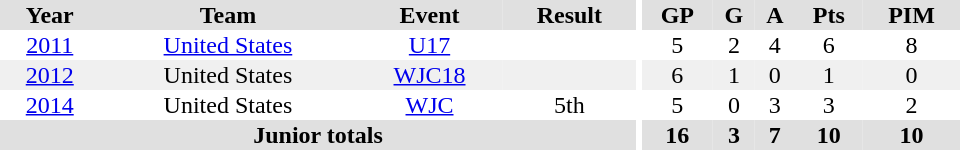<table border="0" cellpadding="1" cellspacing="0" ID="Table3" style="text-align:center; width:40em">
<tr ALIGN="center" bgcolor="#e0e0e0">
<th>Year</th>
<th>Team</th>
<th>Event</th>
<th>Result</th>
<th rowspan="99" bgcolor="#ffffff"></th>
<th>GP</th>
<th>G</th>
<th>A</th>
<th>Pts</th>
<th>PIM</th>
</tr>
<tr>
<td><a href='#'>2011</a></td>
<td><a href='#'>United States</a></td>
<td><a href='#'>U17</a></td>
<td></td>
<td>5</td>
<td>2</td>
<td>4</td>
<td>6</td>
<td>8</td>
</tr>
<tr bgcolor="#f0f0f0">
<td><a href='#'>2012</a></td>
<td>United States</td>
<td><a href='#'>WJC18</a></td>
<td></td>
<td>6</td>
<td>1</td>
<td>0</td>
<td>1</td>
<td>0</td>
</tr>
<tr>
<td><a href='#'>2014</a></td>
<td>United States</td>
<td><a href='#'>WJC</a></td>
<td>5th</td>
<td>5</td>
<td>0</td>
<td>3</td>
<td>3</td>
<td>2</td>
</tr>
<tr bgcolor="#e0e0e0">
<th colspan="4">Junior totals</th>
<th>16</th>
<th>3</th>
<th>7</th>
<th>10</th>
<th>10</th>
</tr>
</table>
